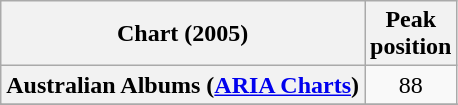<table class="wikitable sortable plainrowheaders" style="text-align:center">
<tr>
<th scope="col">Chart (2005)</th>
<th scope="col">Peak<br> position</th>
</tr>
<tr>
<th scope="row">Australian Albums (<a href='#'>ARIA Charts</a>)</th>
<td>88</td>
</tr>
<tr>
</tr>
<tr>
</tr>
<tr>
</tr>
<tr>
</tr>
</table>
